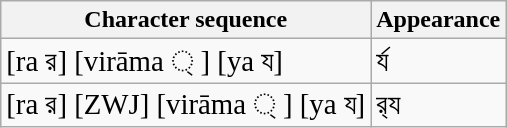<table class="wikitable">
<tr>
<th>Character sequence</th>
<th>Appearance</th>
</tr>
<tr>
<td><big>[ra র] [virāma ্ ] [ya য]</big></td>
<td><big>র্য</big></td>
</tr>
<tr>
<td><big>[ra র] [ZWJ] [virāma ্ ] [ya য]</big></td>
<td><big>র‍্য</big></td>
</tr>
</table>
